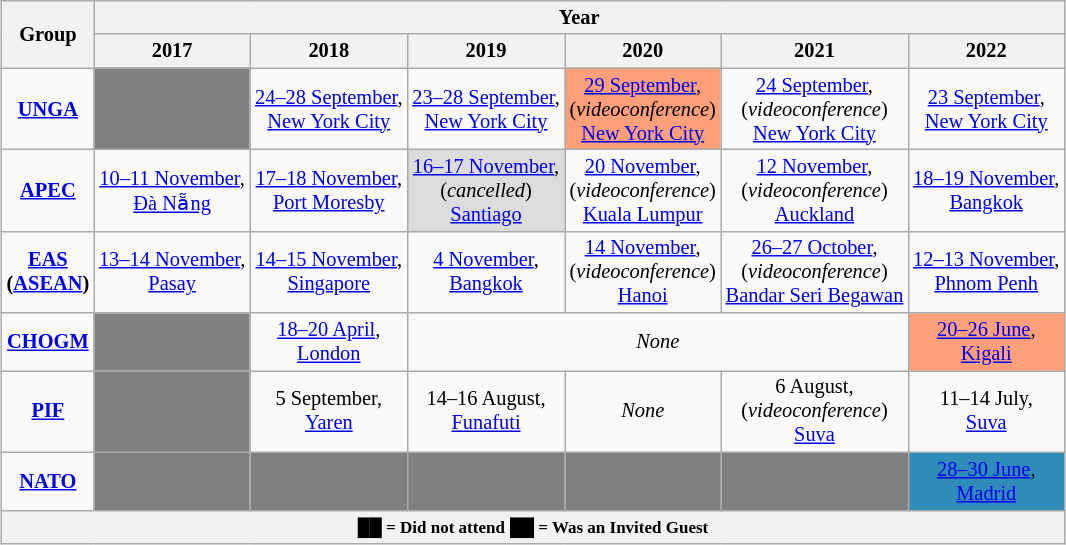<table class="wikitable" style="margin:1em auto; font-size:85%; text-align:center;">
<tr>
<th rowspan="2">Group</th>
<th colspan="6">Year</th>
</tr>
<tr>
<th>2017</th>
<th>2018</th>
<th>2019</th>
<th>2020</th>
<th>2021</th>
<th>2022</th>
</tr>
<tr>
<td><strong><a href='#'>UNGA</a></strong></td>
<td style="background:grey;"></td>
<td><a href='#'>24–28 September</a>,<br> <a href='#'>New York City</a></td>
<td><a href='#'>23–28 September</a>,<br> <a href='#'>New York City</a></td>
<td style="background:#ffa07a;"><a href='#'>29 September</a>,<br>(<em>videoconference</em>)<br> <a href='#'>New York City</a></td>
<td><a href='#'>24 September</a>,<br>(<em>videoconference</em>)<br> <a href='#'>New York City</a></td>
<td><a href='#'>23 September</a>,<br> <a href='#'>New York City</a></td>
</tr>
<tr>
<td><strong><a href='#'>APEC</a></strong></td>
<td><a href='#'>10–11 November</a>,<br> <a href='#'>Đà Nẵng</a></td>
<td><a href='#'>17–18 November</a>,<br> <a href='#'>Port Moresby</a></td>
<td style="background:#dcdcdc;"><a href='#'>16–17 November</a>,<br>(<em>cancelled</em>)<br> <a href='#'>Santiago</a></td>
<td><a href='#'>20 November</a>,<br>(<em>videoconference</em>)<br> <a href='#'>Kuala Lumpur</a></td>
<td><a href='#'>12 November</a>,<br>(<em>videoconference</em>)<br> <a href='#'>Auckland</a></td>
<td><a href='#'>18–19 November</a>,<br> <a href='#'>Bangkok</a></td>
</tr>
<tr>
<td><strong><a href='#'>EAS</a><br>(<a href='#'>ASEAN</a>)</strong></td>
<td><a href='#'>13–14 November</a>,<br> <a href='#'>Pasay</a></td>
<td><a href='#'>14–15 November</a>,<br> <a href='#'>Singapore</a></td>
<td><a href='#'>4 November</a>,<br> <a href='#'>Bangkok</a></td>
<td><a href='#'>14 November</a>,<br>(<em>videoconference</em>)<br> <a href='#'>Hanoi</a></td>
<td><a href='#'>26–27 October</a>,<br>(<em>videoconference</em>)<br> <a href='#'>Bandar Seri Begawan</a></td>
<td><a href='#'>12–13 November</a>,<br> <a href='#'>Phnom Penh</a></td>
</tr>
<tr>
<td><strong><a href='#'>CHOGM</a></strong></td>
<td style="background:grey;"></td>
<td><a href='#'>18–20 April</a>,<br> <a href='#'>London</a></td>
<td colspan="3"><em>None</em></td>
<td style="background:#ffa07a;"><a href='#'>20–26 June</a>,<br> <a href='#'>Kigali</a></td>
</tr>
<tr>
<td><strong><a href='#'>PIF</a></strong></td>
<td style="background:grey;"></td>
<td>5 September,<br> <a href='#'>Yaren</a></td>
<td>14–16 August,<br> <a href='#'>Funafuti</a></td>
<td><em>None</em></td>
<td>6 August,<br>(<em>videoconference</em>)<br> <a href='#'>Suva</a></td>
<td>11–14 July,<br> <a href='#'>Suva</a></td>
</tr>
<tr>
<td><strong><a href='#'>NATO</a></strong></td>
<td style="background:grey;"></td>
<td style="background:grey;"></td>
<td style="background:grey;"></td>
<td style="background:grey;"></td>
<td style="background:grey;"></td>
<td style="background:#2F8CB8;"><a href='#'>28–30 June</a>,<br> <a href='#'>Madrid</a></td>
</tr>
<tr>
<th colspan="7"><small><span>██</span> = Did not attend</small> <small><span>██</span> = Was an Invited Guest</small></th>
</tr>
</table>
